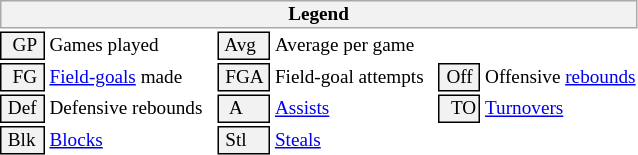<table class="toccolours" style="font-size: 80%; white-space: nowrap;">
<tr>
<th colspan="6" style="background:#f2f2f2; border:1px solid #aaa;">Legend</th>
</tr>
<tr>
<td style="background:#f2f2f2; border:1px solid black;">  GP </td>
<td>Games played</td>
<td style="background:#f2f2f2; border:1px solid black;"> Avg </td>
<td>Average per game</td>
</tr>
<tr>
<td style="background:#f2f2f2; border:1px solid black;">  FG </td>
<td style="padding-right: 8px"><a href='#'>Field-goals</a> made</td>
<td style="background:#f2f2f2; border:1px solid black;"> FGA </td>
<td style="padding-right: 8px">Field-goal attempts</td>
<td style="background:#f2f2f2; border:1px solid black;"> Off </td>
<td>Offensive <a href='#'>rebounds</a></td>
</tr>
<tr>
<td style="background:#f2f2f2; border:1px solid black;"> Def </td>
<td style="padding-right: 8px">Defensive rebounds</td>
<td style="background:#f2f2f2; border:1px solid black;">  A </td>
<td style="padding-right: 8px"><a href='#'>Assists</a></td>
<td style="background:#f2f2f2; border:1px solid black;">  TO</td>
<td><a href='#'>Turnovers</a></td>
</tr>
<tr>
<td style="background:#f2f2f2; border:1px solid black;"> Blk </td>
<td><a href='#'>Blocks</a></td>
<td style="background:#f2f2f2; border:1px solid black;"> Stl </td>
<td><a href='#'>Steals</a></td>
</tr>
</table>
